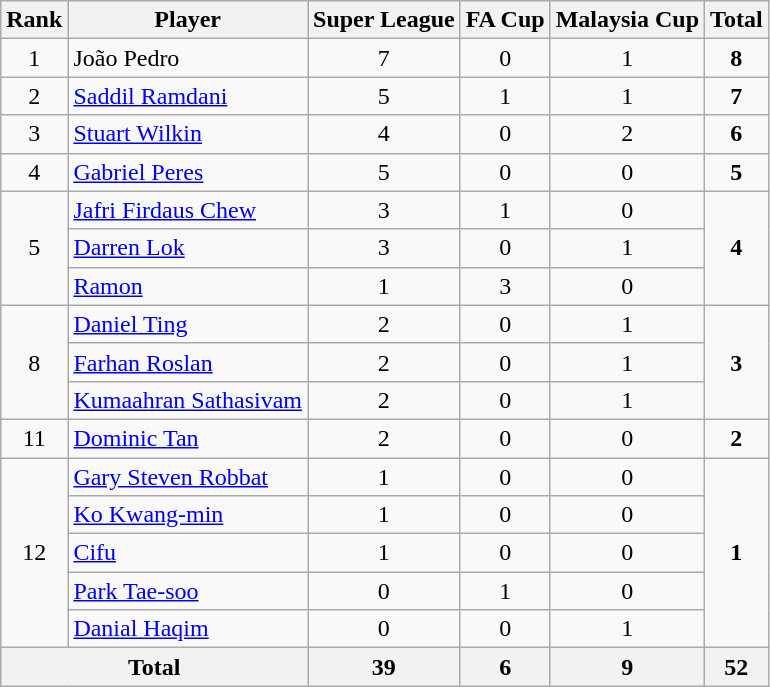<table class="wikitable" style="text-align: center;">
<tr>
<th>Rank</th>
<th>Player</th>
<th>Super League</th>
<th>FA Cup</th>
<th>Malaysia Cup</th>
<th>Total</th>
</tr>
<tr>
<td>1</td>
<td align=left> João Pedro</td>
<td>7</td>
<td>0</td>
<td>1</td>
<td><strong>8</strong></td>
</tr>
<tr>
<td>2</td>
<td align=left> <a href='#'>Saddil Ramdani</a></td>
<td>5</td>
<td>1</td>
<td>1</td>
<td><strong>7</strong></td>
</tr>
<tr>
<td rowspan=1>3</td>
<td align=left> <a href='#'>Stuart Wilkin</a></td>
<td>4</td>
<td>0</td>
<td>2</td>
<td rowspan=1><strong>6</strong></td>
</tr>
<tr>
<td rowspan=1>4</td>
<td align=left> <a href='#'>Gabriel Peres</a></td>
<td>5</td>
<td>0</td>
<td>0</td>
<td rowspan=1><strong>5</strong></td>
</tr>
<tr>
<td rowspan=3>5</td>
<td align=left> <a href='#'>Jafri Firdaus Chew</a></td>
<td>3</td>
<td>1</td>
<td>0</td>
<td rowspan=3><strong>4</strong></td>
</tr>
<tr>
<td align=left> <a href='#'>Darren Lok</a></td>
<td>3</td>
<td>0</td>
<td>1</td>
</tr>
<tr>
<td align=left> <a href='#'>Ramon</a></td>
<td>1</td>
<td>3</td>
<td>0</td>
</tr>
<tr>
<td rowspan=3>8</td>
<td align=left> <a href='#'>Daniel Ting</a></td>
<td>2</td>
<td>0</td>
<td>1</td>
<td rowspan=3><strong>3</strong></td>
</tr>
<tr>
<td align=left> <a href='#'>Farhan Roslan</a></td>
<td>2</td>
<td>0</td>
<td>1</td>
</tr>
<tr>
<td align=left> <a href='#'>Kumaahran Sathasivam</a></td>
<td>2</td>
<td>0</td>
<td>1</td>
</tr>
<tr>
<td rowspan=1>11</td>
<td align=left> <a href='#'>Dominic Tan</a></td>
<td>2</td>
<td>0</td>
<td>0</td>
<td rowspan=1><strong>2</strong></td>
</tr>
<tr>
<td rowspan=5>12</td>
<td align=left> <a href='#'>Gary Steven Robbat</a></td>
<td>1</td>
<td>0</td>
<td>0</td>
<td rowspan=5><strong>1</strong></td>
</tr>
<tr>
<td align=left> <a href='#'>Ko Kwang-min</a></td>
<td>1</td>
<td>0</td>
<td>0</td>
</tr>
<tr>
<td align=left> <a href='#'>Cifu</a></td>
<td>1</td>
<td>0</td>
<td>0</td>
</tr>
<tr>
<td align=left> <a href='#'>Park Tae-soo</a></td>
<td>0</td>
<td>1</td>
<td>0</td>
</tr>
<tr>
<td align=left> <a href='#'>Danial Haqim</a></td>
<td>0</td>
<td>0</td>
<td>1</td>
</tr>
<tr>
<th colspan=2>Total</th>
<th>39</th>
<th>6</th>
<th>9</th>
<th>52</th>
</tr>
</table>
